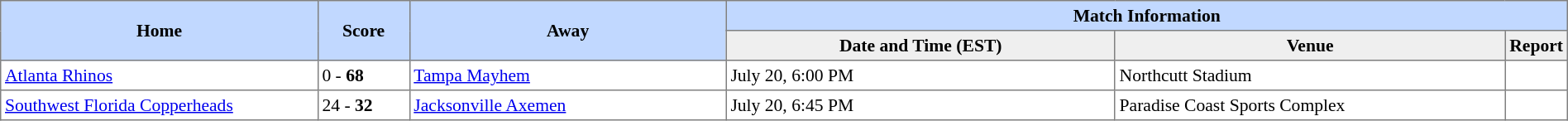<table border="1" cellpadding="3" cellspacing="0" style="border-collapse:collapse; font-size:90%; width:100%">
<tr style="background:#c1d8ff;">
<th rowspan="2" style="width:21%;">Home</th>
<th rowspan="2" style="width:6%;">Score</th>
<th rowspan="2" style="width:21%;">Away</th>
<th colspan="3">Match Information</th>
</tr>
<tr style="background:#efefef;">
<th width="26%">Date and Time (EST)</th>
<th width="26%">Venue</th>
<td><strong>Report</strong></td>
</tr>
<tr>
<td> <a href='#'>Atlanta Rhinos</a></td>
<td>0 - <strong>68</strong></td>
<td> <a href='#'>Tampa Mayhem</a></td>
<td>July 20, 6:00 PM</td>
<td>Northcutt Stadium</td>
<td></td>
</tr>
<tr>
<td> <a href='#'>Southwest Florida Copperheads</a></td>
<td>24 - <strong>32</strong></td>
<td> <a href='#'>Jacksonville Axemen</a></td>
<td>July 20, 6:45 PM</td>
<td>Paradise Coast Sports Complex</td>
<td></td>
</tr>
</table>
